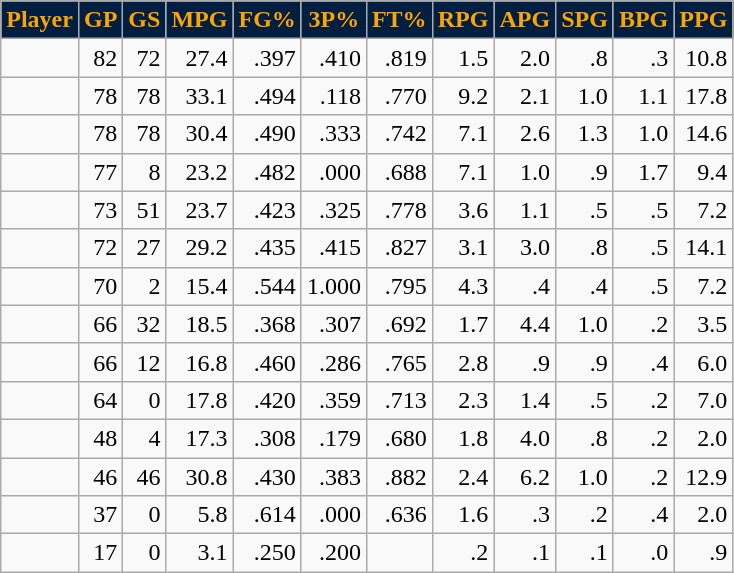<table class="wikitable sortable" style="text-align:right;">
<tr>
<th style="background:#001E3F; color:#FCA404">Player</th>
<th style="background:#001E3F; color:#FCA404">GP</th>
<th style="background:#001E3F; color:#FCA404">GS</th>
<th style="background:#001E3F; color:#FCA404">MPG</th>
<th style="background:#001E3F; color:#FCA404">FG%</th>
<th style="background:#001E3F; color:#FCA404">3P%</th>
<th style="background:#001E3F; color:#FCA404">FT%</th>
<th style="background:#001E3F; color:#FCA404">RPG</th>
<th style="background:#001E3F; color:#FCA404">APG</th>
<th style="background:#001E3F; color:#FCA404">SPG</th>
<th style="background:#001E3F; color:#FCA404">BPG</th>
<th style="background:#001E3F; color:#FCA404">PPG</th>
</tr>
<tr>
<td style="text-align:left;"></td>
<td>82</td>
<td>72</td>
<td>27.4</td>
<td>.397</td>
<td>.410</td>
<td>.819</td>
<td>1.5</td>
<td>2.0</td>
<td>.8</td>
<td>.3</td>
<td>10.8</td>
</tr>
<tr>
<td style="text-align:left;"></td>
<td>78</td>
<td>78</td>
<td>33.1</td>
<td>.494</td>
<td>.118</td>
<td>.770</td>
<td>9.2</td>
<td>2.1</td>
<td>1.0</td>
<td>1.1</td>
<td>17.8</td>
</tr>
<tr>
<td style="text-align:left;"></td>
<td>78</td>
<td>78</td>
<td>30.4</td>
<td>.490</td>
<td>.333</td>
<td>.742</td>
<td>7.1</td>
<td>2.6</td>
<td>1.3</td>
<td>1.0</td>
<td>14.6</td>
</tr>
<tr>
<td style="text-align:left;"></td>
<td>77</td>
<td>8</td>
<td>23.2</td>
<td>.482</td>
<td>.000</td>
<td>.688</td>
<td>7.1</td>
<td>1.0</td>
<td>.9</td>
<td>1.7</td>
<td>9.4</td>
</tr>
<tr>
<td style="text-align:left;"></td>
<td>73</td>
<td>51</td>
<td>23.7</td>
<td>.423</td>
<td>.325</td>
<td>.778</td>
<td>3.6</td>
<td>1.1</td>
<td>.5</td>
<td>.5</td>
<td>7.2</td>
</tr>
<tr>
<td style="text-align:left;"></td>
<td>72</td>
<td>27</td>
<td>29.2</td>
<td>.435</td>
<td>.415</td>
<td>.827</td>
<td>3.1</td>
<td>3.0</td>
<td>.8</td>
<td>.5</td>
<td>14.1</td>
</tr>
<tr>
<td style="text-align:left;"></td>
<td>70</td>
<td>2</td>
<td>15.4</td>
<td>.544</td>
<td>1.000</td>
<td>.795</td>
<td>4.3</td>
<td>.4</td>
<td>.4</td>
<td>.5</td>
<td>7.2</td>
</tr>
<tr>
<td style="text-align:left;"></td>
<td>66</td>
<td>32</td>
<td>18.5</td>
<td>.368</td>
<td>.307</td>
<td>.692</td>
<td>1.7</td>
<td>4.4</td>
<td>1.0</td>
<td>.2</td>
<td>3.5</td>
</tr>
<tr>
<td style="text-align:left;"></td>
<td>66</td>
<td>12</td>
<td>16.8</td>
<td>.460</td>
<td>.286</td>
<td>.765</td>
<td>2.8</td>
<td>.9</td>
<td>.9</td>
<td>.4</td>
<td>6.0</td>
</tr>
<tr>
<td style="text-align:left;"></td>
<td>64</td>
<td>0</td>
<td>17.8</td>
<td>.420</td>
<td>.359</td>
<td>.713</td>
<td>2.3</td>
<td>1.4</td>
<td>.5</td>
<td>.2</td>
<td>7.0</td>
</tr>
<tr>
<td style="text-align:left;"></td>
<td>48</td>
<td>4</td>
<td>17.3</td>
<td>.308</td>
<td>.179</td>
<td>.680</td>
<td>1.8</td>
<td>4.0</td>
<td>.8</td>
<td>.2</td>
<td>2.0</td>
</tr>
<tr>
<td style="text-align:left;"></td>
<td>46</td>
<td>46</td>
<td>30.8</td>
<td>.430</td>
<td>.383</td>
<td>.882</td>
<td>2.4</td>
<td>6.2</td>
<td>1.0</td>
<td>.2</td>
<td>12.9</td>
</tr>
<tr>
<td style="text-align:left;"></td>
<td>37</td>
<td>0</td>
<td>5.8</td>
<td>.614</td>
<td>.000</td>
<td>.636</td>
<td>1.6</td>
<td>.3</td>
<td>.2</td>
<td>.4</td>
<td>2.0</td>
</tr>
<tr>
<td style="text-align:left;"></td>
<td>17</td>
<td>0</td>
<td>3.1</td>
<td>.250</td>
<td>.200</td>
<td></td>
<td>.2</td>
<td>.1</td>
<td>.1</td>
<td>.0</td>
<td>.9</td>
</tr>
</table>
